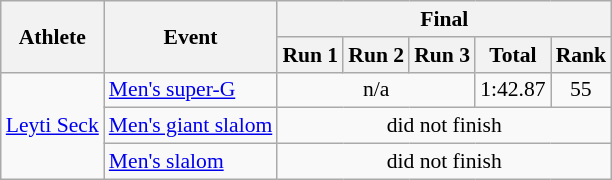<table class="wikitable" style="font-size:90%">
<tr>
<th rowspan="2">Athlete</th>
<th rowspan="2">Event</th>
<th colspan="5">Final</th>
</tr>
<tr>
<th>Run 1</th>
<th>Run 2</th>
<th>Run 3</th>
<th>Total</th>
<th>Rank</th>
</tr>
<tr>
<td rowspan=3><a href='#'>Leyti Seck</a></td>
<td><a href='#'>Men's super-G</a></td>
<td colspan=3 align="center">n/a</td>
<td align="center">1:42.87</td>
<td align="center">55</td>
</tr>
<tr>
<td><a href='#'>Men's giant slalom</a></td>
<td colspan=5 align="center">did not finish</td>
</tr>
<tr>
<td><a href='#'>Men's slalom</a></td>
<td colspan=5 align="center">did not finish</td>
</tr>
</table>
